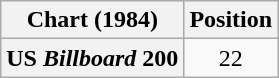<table class="wikitable plainrowheaders" style="text-align:center">
<tr>
<th scope="col">Chart (1984)</th>
<th scope="col">Position</th>
</tr>
<tr>
<th scope="row">US <em>Billboard</em> 200</th>
<td>22</td>
</tr>
</table>
